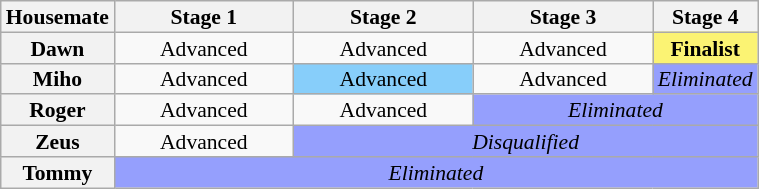<table class="wikitable" style="text-align:center; font-size:90%; line-height:14px;" width="40%">
<tr>
<th width="10%">Housemate</th>
<th width="27%">Stage 1</th>
<th width="27%">Stage 2</th>
<th width="27%">Stage 3</th>
<th width="27%">Stage 4</th>
</tr>
<tr>
<th>Dawn</th>
<td>Advanced</td>
<td>Advanced</td>
<td>Advanced</td>
<td style="background:#FBF373;"><strong>Finalist</strong></td>
</tr>
<tr>
<th>Miho</th>
<td>Advanced</td>
<td style="background:#87CEFA;">Advanced</td>
<td>Advanced</td>
<td style="background:#959FFD;"><em>Eliminated</em></td>
</tr>
<tr>
<th>Roger</th>
<td>Advanced</td>
<td>Advanced</td>
<td colspan="2" style="background:#959FFD;"><em>Eliminated</em></td>
</tr>
<tr>
<th>Zeus</th>
<td>Advanced</td>
<td colspan="3" style="background:#959FFD;"><em>Disqualified</em></td>
</tr>
<tr>
<th>Tommy</th>
<td colspan="4" style="background:#959FFD;"><em>Eliminated</em></td>
</tr>
</table>
